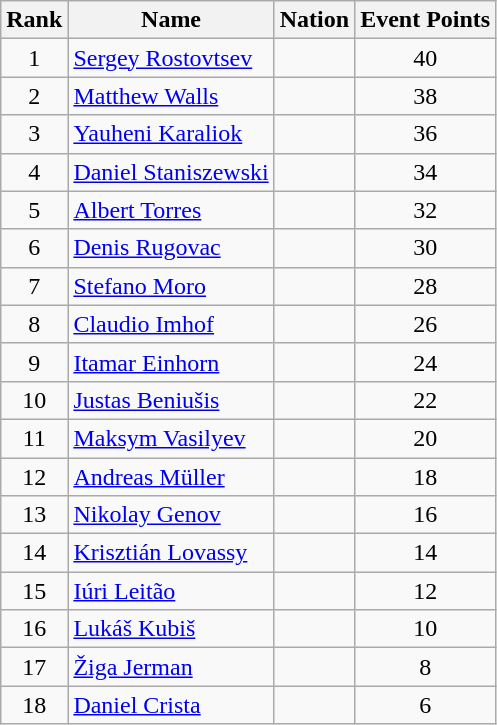<table class="wikitable sortable" style="text-align:center">
<tr>
<th>Rank</th>
<th>Name</th>
<th>Nation</th>
<th>Event Points</th>
</tr>
<tr>
<td>1</td>
<td align=left><a href='#'>Sergey Rostovtsev</a></td>
<td align=left></td>
<td>40</td>
</tr>
<tr>
<td>2</td>
<td align=left><a href='#'>Matthew Walls</a></td>
<td align=left></td>
<td>38</td>
</tr>
<tr>
<td>3</td>
<td align=left><a href='#'>Yauheni Karaliok</a></td>
<td align=left></td>
<td>36</td>
</tr>
<tr>
<td>4</td>
<td align=left><a href='#'>Daniel Staniszewski</a></td>
<td align=left></td>
<td>34</td>
</tr>
<tr>
<td>5</td>
<td align=left><a href='#'>Albert Torres</a></td>
<td align=left></td>
<td>32</td>
</tr>
<tr>
<td>6</td>
<td align=left><a href='#'>Denis Rugovac</a></td>
<td align=left></td>
<td>30</td>
</tr>
<tr>
<td>7</td>
<td align=left><a href='#'>Stefano Moro</a></td>
<td align=left></td>
<td>28</td>
</tr>
<tr>
<td>8</td>
<td align=left><a href='#'>Claudio Imhof</a></td>
<td align=left></td>
<td>26</td>
</tr>
<tr>
<td>9</td>
<td align=left><a href='#'>Itamar Einhorn</a></td>
<td align=left></td>
<td>24</td>
</tr>
<tr>
<td>10</td>
<td align=left><a href='#'>Justas Beniušis</a></td>
<td align=left></td>
<td>22</td>
</tr>
<tr>
<td>11</td>
<td align=left><a href='#'>Maksym Vasilyev</a></td>
<td align=left></td>
<td>20</td>
</tr>
<tr>
<td>12</td>
<td align=left><a href='#'>Andreas Müller</a></td>
<td align=left></td>
<td>18</td>
</tr>
<tr>
<td>13</td>
<td align=left><a href='#'>Nikolay Genov</a></td>
<td align=left></td>
<td>16</td>
</tr>
<tr>
<td>14</td>
<td align=left><a href='#'>Krisztián Lovassy</a></td>
<td align=left></td>
<td>14</td>
</tr>
<tr>
<td>15</td>
<td align=left><a href='#'>Iúri Leitão</a></td>
<td align=left></td>
<td>12</td>
</tr>
<tr>
<td>16</td>
<td align=left><a href='#'>Lukáš Kubiš</a></td>
<td align=left></td>
<td>10</td>
</tr>
<tr>
<td>17</td>
<td align=left><a href='#'>Žiga Jerman</a></td>
<td align=left></td>
<td>8</td>
</tr>
<tr>
<td>18</td>
<td align=left><a href='#'>Daniel Crista</a></td>
<td align=left></td>
<td>6</td>
</tr>
</table>
